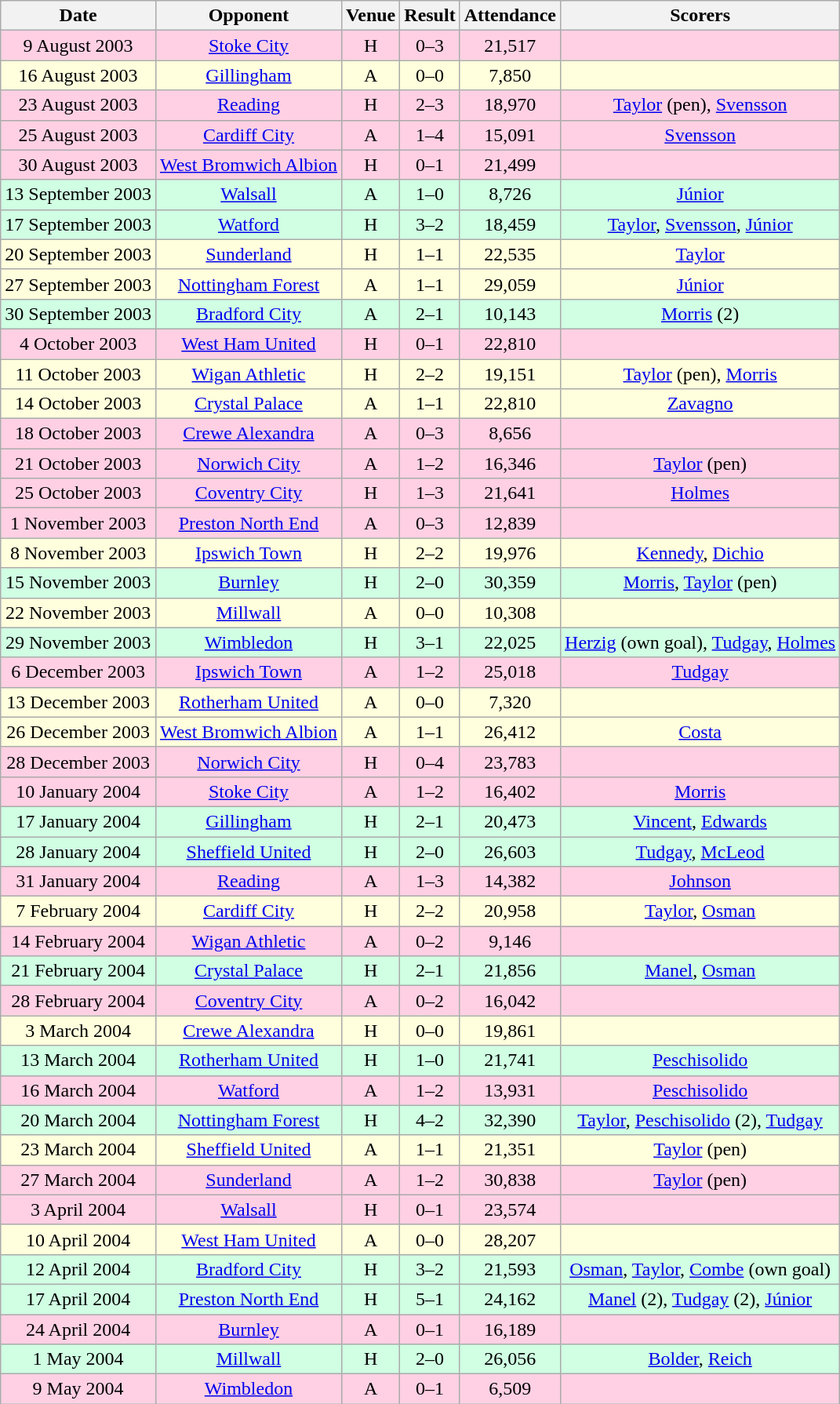<table class="wikitable sortable" style="text-align:center;">
<tr>
<th>Date</th>
<th>Opponent</th>
<th>Venue</th>
<th>Result</th>
<th>Attendance</th>
<th>Scorers</th>
</tr>
<tr style="background:#ffd0e3;">
<td>9 August 2003</td>
<td><a href='#'>Stoke City</a></td>
<td>H</td>
<td>0–3</td>
<td>21,517</td>
<td></td>
</tr>
<tr style="background:#ffd;">
<td>16 August 2003</td>
<td><a href='#'>Gillingham</a></td>
<td>A</td>
<td>0–0</td>
<td>7,850</td>
<td></td>
</tr>
<tr style="background:#ffd0e3;">
<td>23 August 2003</td>
<td><a href='#'>Reading</a></td>
<td>H</td>
<td>2–3</td>
<td>18,970</td>
<td><a href='#'>Taylor</a> (pen), <a href='#'>Svensson</a></td>
</tr>
<tr style="background:#ffd0e3;">
<td>25 August 2003</td>
<td><a href='#'>Cardiff City</a></td>
<td>A</td>
<td>1–4</td>
<td>15,091</td>
<td><a href='#'>Svensson</a></td>
</tr>
<tr style="background:#ffd0e3;">
<td>30 August 2003</td>
<td><a href='#'>West Bromwich Albion</a></td>
<td>H</td>
<td>0–1</td>
<td>21,499</td>
<td></td>
</tr>
<tr style="background:#d0ffe3;">
<td>13 September 2003</td>
<td><a href='#'>Walsall</a></td>
<td>A</td>
<td>1–0</td>
<td>8,726</td>
<td><a href='#'>Júnior</a></td>
</tr>
<tr style="background:#d0ffe3;">
<td>17 September 2003</td>
<td><a href='#'>Watford</a></td>
<td>H</td>
<td>3–2</td>
<td>18,459</td>
<td><a href='#'>Taylor</a>, <a href='#'>Svensson</a>, <a href='#'>Júnior</a></td>
</tr>
<tr style="background:#ffd;">
<td>20 September 2003</td>
<td><a href='#'>Sunderland</a></td>
<td>H</td>
<td>1–1</td>
<td>22,535</td>
<td><a href='#'>Taylor</a></td>
</tr>
<tr style="background:#ffd;">
<td>27 September 2003</td>
<td><a href='#'>Nottingham Forest</a></td>
<td>A</td>
<td>1–1</td>
<td>29,059</td>
<td><a href='#'>Júnior</a></td>
</tr>
<tr style="background:#d0ffe3;">
<td>30 September 2003</td>
<td><a href='#'>Bradford City</a></td>
<td>A</td>
<td>2–1</td>
<td>10,143</td>
<td><a href='#'>Morris</a> (2)</td>
</tr>
<tr style="background:#ffd0e3;">
<td>4 October 2003</td>
<td><a href='#'>West Ham United</a></td>
<td>H</td>
<td>0–1</td>
<td>22,810</td>
<td></td>
</tr>
<tr style="background:#ffd;">
<td>11 October 2003</td>
<td><a href='#'>Wigan Athletic</a></td>
<td>H</td>
<td>2–2</td>
<td>19,151</td>
<td><a href='#'>Taylor</a> (pen), <a href='#'>Morris</a></td>
</tr>
<tr style="background:#ffd;">
<td>14 October 2003</td>
<td><a href='#'>Crystal Palace</a></td>
<td>A</td>
<td>1–1</td>
<td>22,810</td>
<td><a href='#'>Zavagno</a></td>
</tr>
<tr style="background:#ffd0e3;">
<td>18 October 2003</td>
<td><a href='#'>Crewe Alexandra</a></td>
<td>A</td>
<td>0–3</td>
<td>8,656</td>
<td></td>
</tr>
<tr style="background:#ffd0e3;">
<td>21 October 2003</td>
<td><a href='#'>Norwich City</a></td>
<td>A</td>
<td>1–2</td>
<td>16,346</td>
<td><a href='#'>Taylor</a> (pen)</td>
</tr>
<tr style="background:#ffd0e3;">
<td>25 October 2003</td>
<td><a href='#'>Coventry City</a></td>
<td>H</td>
<td>1–3</td>
<td>21,641</td>
<td><a href='#'>Holmes</a></td>
</tr>
<tr style="background:#ffd0e3;">
<td>1 November 2003</td>
<td><a href='#'>Preston North End</a></td>
<td>A</td>
<td>0–3</td>
<td>12,839</td>
<td></td>
</tr>
<tr style="background:#ffd;">
<td>8 November 2003</td>
<td><a href='#'>Ipswich Town</a></td>
<td>H</td>
<td>2–2</td>
<td>19,976</td>
<td><a href='#'>Kennedy</a>, <a href='#'>Dichio</a></td>
</tr>
<tr style="background:#d0ffe3;">
<td>15 November 2003</td>
<td><a href='#'>Burnley</a></td>
<td>H</td>
<td>2–0</td>
<td>30,359</td>
<td><a href='#'>Morris</a>, <a href='#'>Taylor</a> (pen)</td>
</tr>
<tr style="background:#ffd;">
<td>22 November 2003</td>
<td><a href='#'>Millwall</a></td>
<td>A</td>
<td>0–0</td>
<td>10,308</td>
<td></td>
</tr>
<tr style="background:#d0ffe3;">
<td>29 November 2003</td>
<td><a href='#'>Wimbledon</a></td>
<td>H</td>
<td>3–1</td>
<td>22,025</td>
<td><a href='#'>Herzig</a> (own goal), <a href='#'>Tudgay</a>, <a href='#'>Holmes</a></td>
</tr>
<tr style="background:#ffd0e3;">
<td>6 December 2003</td>
<td><a href='#'>Ipswich Town</a></td>
<td>A</td>
<td>1–2</td>
<td>25,018</td>
<td><a href='#'>Tudgay</a></td>
</tr>
<tr style="background:#ffd;">
<td>13 December 2003</td>
<td><a href='#'>Rotherham United</a></td>
<td>A</td>
<td>0–0</td>
<td>7,320</td>
<td></td>
</tr>
<tr style="background:#ffd;">
<td>26 December 2003</td>
<td><a href='#'>West Bromwich Albion</a></td>
<td>A</td>
<td>1–1</td>
<td>26,412</td>
<td><a href='#'>Costa</a></td>
</tr>
<tr style="background:#ffd0e3;">
<td>28 December 2003</td>
<td><a href='#'>Norwich City</a></td>
<td>H</td>
<td>0–4</td>
<td>23,783</td>
<td></td>
</tr>
<tr style="background:#ffd0e3;">
<td>10 January 2004</td>
<td><a href='#'>Stoke City</a></td>
<td>A</td>
<td>1–2</td>
<td>16,402</td>
<td><a href='#'>Morris</a></td>
</tr>
<tr style="background:#d0ffe3;">
<td>17 January 2004</td>
<td><a href='#'>Gillingham</a></td>
<td>H</td>
<td>2–1</td>
<td>20,473</td>
<td><a href='#'>Vincent</a>, <a href='#'>Edwards</a></td>
</tr>
<tr style="background:#d0ffe3;">
<td>28 January 2004</td>
<td><a href='#'>Sheffield United</a></td>
<td>H</td>
<td>2–0</td>
<td>26,603</td>
<td><a href='#'>Tudgay</a>, <a href='#'>McLeod</a></td>
</tr>
<tr style="background:#ffd0e3;">
<td>31 January 2004</td>
<td><a href='#'>Reading</a></td>
<td>A</td>
<td>1–3</td>
<td>14,382</td>
<td><a href='#'>Johnson</a></td>
</tr>
<tr style="background:#ffd;">
<td>7 February 2004</td>
<td><a href='#'>Cardiff City</a></td>
<td>H</td>
<td>2–2</td>
<td>20,958</td>
<td><a href='#'>Taylor</a>, <a href='#'>Osman</a></td>
</tr>
<tr style="background:#ffd0e3;">
<td>14 February 2004</td>
<td><a href='#'>Wigan Athletic</a></td>
<td>A</td>
<td>0–2</td>
<td>9,146</td>
<td></td>
</tr>
<tr style="background:#d0ffe3;">
<td>21 February 2004</td>
<td><a href='#'>Crystal Palace</a></td>
<td>H</td>
<td>2–1</td>
<td>21,856</td>
<td><a href='#'>Manel</a>, <a href='#'>Osman</a></td>
</tr>
<tr style="background:#ffd0e3;">
<td>28 February 2004</td>
<td><a href='#'>Coventry City</a></td>
<td>A</td>
<td>0–2</td>
<td>16,042</td>
<td></td>
</tr>
<tr style="background:#ffd;">
<td>3 March 2004</td>
<td><a href='#'>Crewe Alexandra</a></td>
<td>H</td>
<td>0–0</td>
<td>19,861</td>
<td></td>
</tr>
<tr style="background:#d0ffe3;">
<td>13 March 2004</td>
<td><a href='#'>Rotherham United</a></td>
<td>H</td>
<td>1–0</td>
<td>21,741</td>
<td><a href='#'>Peschisolido</a></td>
</tr>
<tr style="background:#ffd0e3;">
<td>16 March 2004</td>
<td><a href='#'>Watford</a></td>
<td>A</td>
<td>1–2</td>
<td>13,931</td>
<td><a href='#'>Peschisolido</a></td>
</tr>
<tr style="background:#d0ffe3;">
<td>20 March 2004</td>
<td><a href='#'>Nottingham Forest</a></td>
<td>H</td>
<td>4–2</td>
<td>32,390</td>
<td><a href='#'>Taylor</a>, <a href='#'>Peschisolido</a> (2), <a href='#'>Tudgay</a></td>
</tr>
<tr style="background:#ffd;">
<td>23 March 2004</td>
<td><a href='#'>Sheffield United</a></td>
<td>A</td>
<td>1–1</td>
<td>21,351</td>
<td><a href='#'>Taylor</a> (pen)</td>
</tr>
<tr style="background:#ffd0e3;">
<td>27 March 2004</td>
<td><a href='#'>Sunderland</a></td>
<td>A</td>
<td>1–2</td>
<td>30,838</td>
<td><a href='#'>Taylor</a> (pen)</td>
</tr>
<tr style="background:#ffd0e3;">
<td>3 April 2004</td>
<td><a href='#'>Walsall</a></td>
<td>H</td>
<td>0–1</td>
<td>23,574</td>
<td></td>
</tr>
<tr style="background:#ffd;">
<td>10 April 2004</td>
<td><a href='#'>West Ham United</a></td>
<td>A</td>
<td>0–0</td>
<td>28,207</td>
<td></td>
</tr>
<tr style="background:#d0ffe3;">
<td>12 April 2004</td>
<td><a href='#'>Bradford City</a></td>
<td>H</td>
<td>3–2</td>
<td>21,593</td>
<td><a href='#'>Osman</a>, <a href='#'>Taylor</a>, <a href='#'>Combe</a> (own goal)</td>
</tr>
<tr style="background:#d0ffe3;">
<td>17 April 2004</td>
<td><a href='#'>Preston North End</a></td>
<td>H</td>
<td>5–1</td>
<td>24,162</td>
<td><a href='#'>Manel</a> (2), <a href='#'>Tudgay</a> (2), <a href='#'>Júnior</a></td>
</tr>
<tr style="background:#ffd0e3;">
<td>24 April 2004</td>
<td><a href='#'>Burnley</a></td>
<td>A</td>
<td>0–1</td>
<td>16,189</td>
<td></td>
</tr>
<tr style="background:#d0ffe3;">
<td>1 May 2004</td>
<td><a href='#'>Millwall</a></td>
<td>H</td>
<td>2–0</td>
<td>26,056</td>
<td><a href='#'>Bolder</a>, <a href='#'>Reich</a></td>
</tr>
<tr style="background:#ffd0e3;">
<td>9 May 2004</td>
<td><a href='#'>Wimbledon</a></td>
<td>A</td>
<td>0–1</td>
<td>6,509</td>
<td></td>
</tr>
</table>
